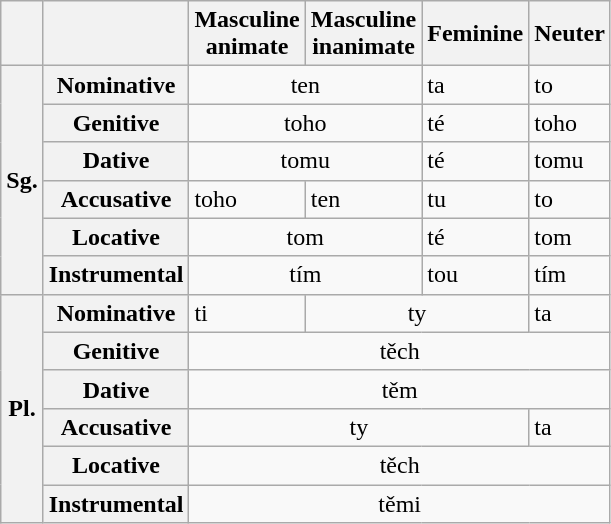<table class=wikitable>
<tr>
<th> </th>
<th> </th>
<th>Masculine<br>animate</th>
<th>Masculine<br>inanimate</th>
<th>Feminine</th>
<th>Neuter</th>
</tr>
<tr>
<th rowspan="6">Sg.</th>
<th>Nominative</th>
<td colspan=2 align=center>ten</td>
<td>ta</td>
<td>to</td>
</tr>
<tr>
<th>Genitive</th>
<td colspan=2 align=center>toho</td>
<td>té</td>
<td>toho</td>
</tr>
<tr>
<th>Dative</th>
<td colspan=2 align=center>tomu</td>
<td>té</td>
<td>tomu</td>
</tr>
<tr>
<th>Accusative</th>
<td>toho</td>
<td>ten</td>
<td>tu</td>
<td>to</td>
</tr>
<tr>
<th>Locative</th>
<td colspan=2 align=center>tom</td>
<td>té</td>
<td>tom</td>
</tr>
<tr>
<th>Instrumental</th>
<td colspan=2 align=center>tím</td>
<td>tou</td>
<td>tím</td>
</tr>
<tr>
<th rowspan="6">Pl.</th>
<th>Nominative</th>
<td>ti</td>
<td colspan=2 align=center>ty</td>
<td>ta</td>
</tr>
<tr>
<th>Genitive</th>
<td colspan=4 align=center>těch</td>
</tr>
<tr>
<th>Dative</th>
<td colspan=4 align=center>těm</td>
</tr>
<tr>
<th>Accusative</th>
<td colspan=3 align=center>ty</td>
<td>ta</td>
</tr>
<tr>
<th>Locative</th>
<td colspan=4 align=center>těch</td>
</tr>
<tr>
<th>Instrumental</th>
<td colspan=4 align=center>těmi</td>
</tr>
</table>
